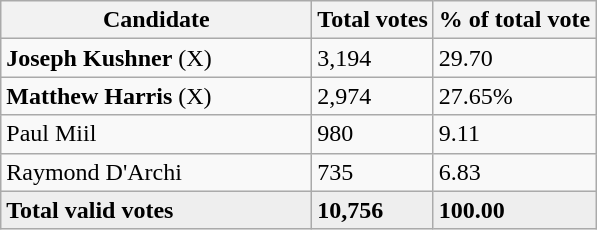<table class="wikitable">
<tr>
<th bgcolor="#DDDDFF" width="200px">Candidate</th>
<th bgcolor="#DDDDFF">Total votes</th>
<th bgcolor="#DDDDFF">% of total vote</th>
</tr>
<tr>
<td><strong>Joseph Kushner</strong> (X)</td>
<td>3,194</td>
<td>29.70</td>
</tr>
<tr>
<td><strong>Matthew Harris</strong> (X)</td>
<td>2,974</td>
<td>27.65%</td>
</tr>
<tr>
<td>Paul Miil</td>
<td>980</td>
<td>9.11</td>
</tr>
<tr>
<td>Raymond D'Archi</td>
<td>735</td>
<td>6.83</td>
</tr>
<tr bgcolor="#EEEEEE">
<td><strong>Total valid votes</strong></td>
<td><strong>10,756</strong></td>
<td><strong>100.00</strong></td>
</tr>
</table>
